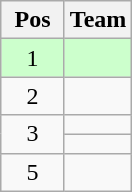<table class="wikitable" style="text-align:center;">
<tr>
<th width="35">Pos</th>
<th>Team</th>
</tr>
<tr bgcolor="ccffcc">
<td>1</td>
<td align="left"></td>
</tr>
<tr>
<td>2</td>
<td align="left"></td>
</tr>
<tr>
<td rowspan="2">3</td>
<td align="left"></td>
</tr>
<tr>
<td align="left"></td>
</tr>
<tr>
<td>5</td>
<td align="left"></td>
</tr>
</table>
